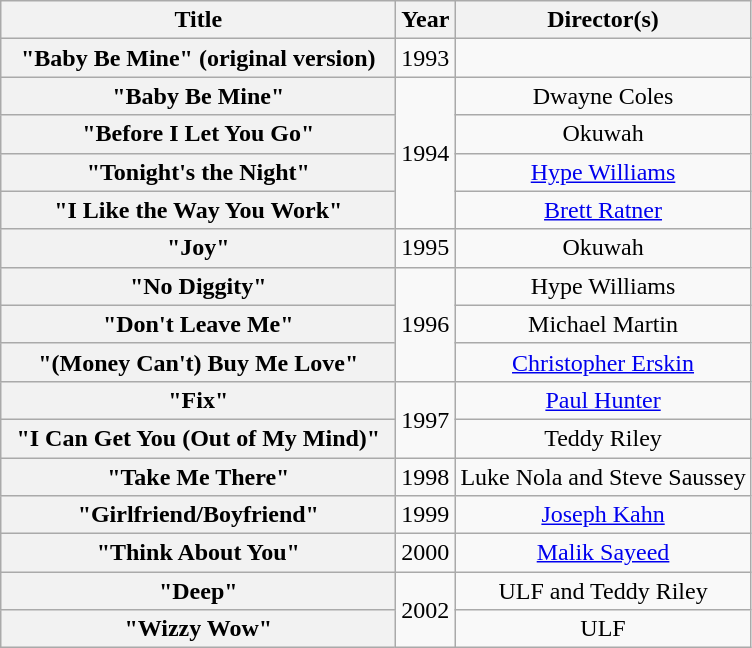<table class="wikitable plainrowheaders" style="text-align:center;">
<tr>
<th scope="col" style="width:16em;">Title</th>
<th scope="col">Year</th>
<th scope="col">Director(s)</th>
</tr>
<tr>
<th scope="row">"Baby Be Mine" (original version)</th>
<td>1993</td>
<td></td>
</tr>
<tr>
<th scope="row">"Baby Be Mine"</th>
<td rowspan="4">1994</td>
<td>Dwayne Coles</td>
</tr>
<tr>
<th scope="row">"Before I Let You Go"</th>
<td>Okuwah</td>
</tr>
<tr>
<th scope="row">"Tonight's the Night"</th>
<td><a href='#'>Hype Williams</a></td>
</tr>
<tr>
<th scope="row">"I Like the Way You Work"</th>
<td><a href='#'>Brett Ratner</a></td>
</tr>
<tr>
<th scope="row">"Joy"</th>
<td>1995</td>
<td>Okuwah</td>
</tr>
<tr>
<th scope="row">"No Diggity"</th>
<td rowspan="3">1996</td>
<td>Hype Williams</td>
</tr>
<tr>
<th scope="row">"Don't Leave Me"</th>
<td>Michael Martin</td>
</tr>
<tr>
<th scope="row">"(Money Can't) Buy Me Love"</th>
<td><a href='#'>Christopher Erskin</a></td>
</tr>
<tr>
<th scope="row">"Fix"</th>
<td rowspan="2">1997</td>
<td><a href='#'>Paul Hunter</a></td>
</tr>
<tr>
<th scope="row">"I Can Get You (Out of My Mind)"</th>
<td>Teddy Riley</td>
</tr>
<tr>
<th scope="row">"Take Me There"</th>
<td>1998</td>
<td>Luke Nola and Steve Saussey</td>
</tr>
<tr>
<th scope="row">"Girlfriend/Boyfriend"</th>
<td>1999</td>
<td><a href='#'>Joseph Kahn</a></td>
</tr>
<tr>
<th scope="row">"Think About You"</th>
<td>2000</td>
<td><a href='#'>Malik Sayeed</a></td>
</tr>
<tr>
<th scope="row">"Deep"</th>
<td rowspan="2">2002</td>
<td>ULF and Teddy Riley</td>
</tr>
<tr>
<th scope="row">"Wizzy Wow"</th>
<td>ULF</td>
</tr>
</table>
